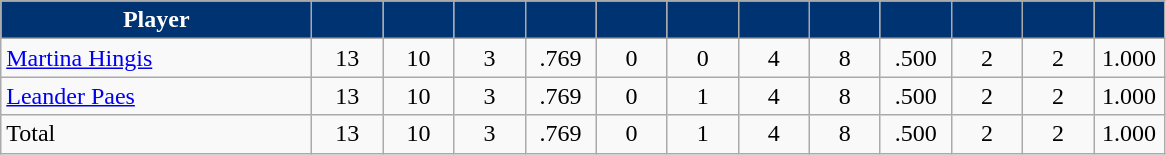<table class="wikitable" style="text-align:center">
<tr>
<th style="background:#003372; color:#fff" width="200px">Player</th>
<th style="background:#003372; color:#fff" width="40px"></th>
<th style="background:#003372; color:#fff" width="40px"></th>
<th style="background:#003372; color:#fff" width="40px"></th>
<th style="background:#003372; color:#fff" width="40px"></th>
<th style="background:#003372; color:#fff" width="40px"></th>
<th style="background:#003372; color:#fff" width="40px"></th>
<th style="background:#003372; color:#fff" width="40px"></th>
<th style="background:#003372; color:#fff" width="40px"></th>
<th style="background:#003372; color:#fff" width="40px"></th>
<th style="background:#003372; color:#fff" width="40px"></th>
<th style="background:#003372; color:#fff" width="40px"></th>
<th style="background:#003372; color:#fff" width="40px"></th>
</tr>
<tr>
<td style="text-align:left"><a href='#'>Martina Hingis</a></td>
<td>13</td>
<td>10</td>
<td>3</td>
<td>.769</td>
<td>0</td>
<td>0</td>
<td>4</td>
<td>8</td>
<td>.500</td>
<td>2</td>
<td>2</td>
<td>1.000</td>
</tr>
<tr>
<td style="text-align:left"><a href='#'>Leander Paes</a></td>
<td>13</td>
<td>10</td>
<td>3</td>
<td>.769</td>
<td>0</td>
<td>1</td>
<td>4</td>
<td>8</td>
<td>.500</td>
<td>2</td>
<td>2</td>
<td>1.000</td>
</tr>
<tr>
<td style="text-align:left">Total</td>
<td>13</td>
<td>10</td>
<td>3</td>
<td>.769</td>
<td>0</td>
<td>1</td>
<td>4</td>
<td>8</td>
<td>.500</td>
<td>2</td>
<td>2</td>
<td>1.000</td>
</tr>
</table>
